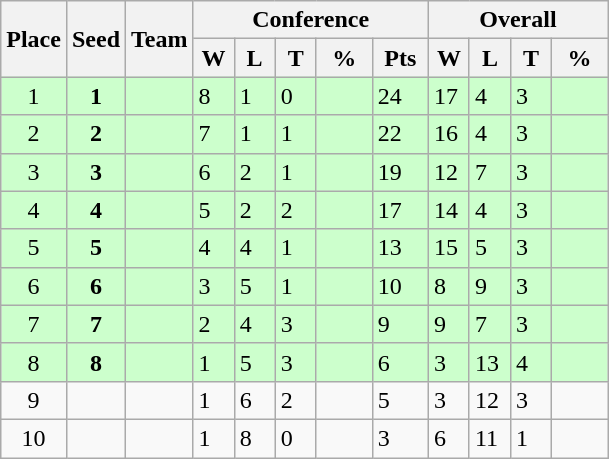<table class="wikitable">
<tr>
<th rowspan ="2">Place</th>
<th rowspan ="2">Seed</th>
<th rowspan ="2">Team</th>
<th colspan = "5">Conference</th>
<th colspan = "4">Overall</th>
</tr>
<tr>
<th scope=col style="width: 20px;">W</th>
<th scope=col style="width: 20px;">L</th>
<th scope=col style="width: 20px;">T</th>
<th scope=col style="width: 30px;">%</th>
<th scope=col style="width: 30px;">Pts</th>
<th scope=col style="width: 20px;">W</th>
<th scope=col style="width: 20px;">L</th>
<th scope=col style="width: 20px;">T</th>
<th scope=col style="width: 30px;">%</th>
</tr>
<tr bgcolor=#ccffcc>
<td style="text-align:center;">1</td>
<td style="text-align:center;"><strong>1</strong></td>
<td></td>
<td>8</td>
<td>1</td>
<td>0</td>
<td></td>
<td>24</td>
<td>17</td>
<td>4</td>
<td>3</td>
<td></td>
</tr>
<tr bgcolor=#ccffcc>
<td style="text-align:center;">2</td>
<td style="text-align:center;"><strong>2</strong></td>
<td></td>
<td>7</td>
<td>1</td>
<td>1</td>
<td></td>
<td>22</td>
<td>16</td>
<td>4</td>
<td>3</td>
<td></td>
</tr>
<tr bgcolor=#ccffcc>
<td style="text-align:center;">3</td>
<td style="text-align:center;"><strong>3</strong></td>
<td></td>
<td>6</td>
<td>2</td>
<td>1</td>
<td></td>
<td>19</td>
<td>12</td>
<td>7</td>
<td>3</td>
<td></td>
</tr>
<tr bgcolor=#ccffcc>
<td style="text-align:center;">4</td>
<td style="text-align:center;"><strong>4</strong></td>
<td></td>
<td>5</td>
<td>2</td>
<td>2</td>
<td></td>
<td>17</td>
<td>14</td>
<td>4</td>
<td>3</td>
<td></td>
</tr>
<tr bgcolor=#ccffcc>
<td style="text-align:center;">5</td>
<td style="text-align:center;"><strong>5</strong></td>
<td></td>
<td>4</td>
<td>4</td>
<td>1</td>
<td></td>
<td>13</td>
<td>15</td>
<td>5</td>
<td>3</td>
<td></td>
</tr>
<tr bgcolor=#ccffcc>
<td style="text-align:center;">6</td>
<td style="text-align:center;"><strong>6</strong></td>
<td></td>
<td>3</td>
<td>5</td>
<td>1</td>
<td></td>
<td>10</td>
<td>8</td>
<td>9</td>
<td>3</td>
<td></td>
</tr>
<tr bgcolor=#ccffcc>
<td style="text-align:center;">7</td>
<td style="text-align:center;"><strong>7</strong></td>
<td></td>
<td>2</td>
<td>4</td>
<td>3</td>
<td></td>
<td>9</td>
<td>9</td>
<td>7</td>
<td>3</td>
<td></td>
</tr>
<tr bgcolor=#ccffcc>
<td style="text-align:center;">8</td>
<td style="text-align:center;"><strong>8</strong></td>
<td></td>
<td>1</td>
<td>5</td>
<td>3</td>
<td></td>
<td>6</td>
<td>3</td>
<td>13</td>
<td>4</td>
<td></td>
</tr>
<tr>
<td style="text-align:center;">9</td>
<td style="text-align:center;"></td>
<td></td>
<td>1</td>
<td>6</td>
<td>2</td>
<td></td>
<td>5</td>
<td>3</td>
<td>12</td>
<td>3</td>
<td></td>
</tr>
<tr>
<td style="text-align:center;">10</td>
<td style="text-align:center;"></td>
<td></td>
<td>1</td>
<td>8</td>
<td>0</td>
<td></td>
<td>3</td>
<td>6</td>
<td>11</td>
<td>1</td>
<td></td>
</tr>
</table>
